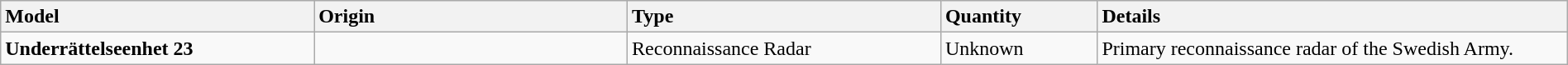<table class="wikitable" style="width:100%;">
<tr>
<th style="text-align:left;width:20%;">Model</th>
<th style="text-align:left;width:20%;">Origin</th>
<th style="text-align:left;width:20%;">Type</th>
<th style="text-align:left;width:10%;">Quantity</th>
<th style="text-align:left;width:30%;">Details</th>
</tr>
<tr>
<td><strong>Underrättelse­enhet 23</strong></td>
<td></td>
<td>Reconnaissance Radar</td>
<td>Unknown</td>
<td>Primary reconnaissance radar of the Swedish Army.</td>
</tr>
</table>
